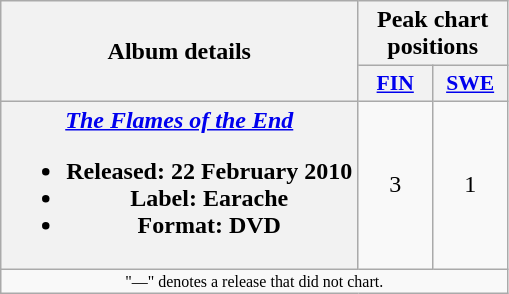<table class="wikitable plainrowheaders" style="text-align:center;">
<tr>
<th scope="col" rowspan="2">Album details</th>
<th scope="col" colspan="2">Peak chart positions</th>
</tr>
<tr>
<th scope="col" style="width:3em;font-size:90%;"><a href='#'>FIN</a><br></th>
<th scope="col" style="width:3em;font-size:90%;"><a href='#'>SWE</a><br></th>
</tr>
<tr>
<th scope="row"><em><a href='#'>The Flames of the End</a></em><br><ul><li>Released: 22 February 2010</li><li>Label: Earache</li><li>Format: DVD</li></ul></th>
<td align="center">3</td>
<td align="center">1</td>
</tr>
<tr>
<td colspan="19" align="center" style="font-size: 8pt">"—" denotes a release that did not chart.</td>
</tr>
</table>
